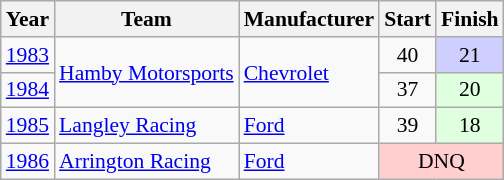<table class="wikitable" style="font-size: 90%;">
<tr>
<th>Year</th>
<th>Team</th>
<th>Manufacturer</th>
<th>Start</th>
<th>Finish</th>
</tr>
<tr>
<td><a href='#'>1983</a></td>
<td rowspan=2><a href='#'>Hamby Motorsports</a></td>
<td rowspan=2><a href='#'>Chevrolet</a></td>
<td align=center>40</td>
<td align=center style="background:#CFCFFF;">21</td>
</tr>
<tr>
<td><a href='#'>1984</a></td>
<td align=center>37</td>
<td align=center style="background:#DFFFDF;">20</td>
</tr>
<tr>
<td><a href='#'>1985</a></td>
<td><a href='#'>Langley Racing</a></td>
<td><a href='#'>Ford</a></td>
<td align=center>39</td>
<td align=center style="background:#DFFFDF;">18</td>
</tr>
<tr>
<td><a href='#'>1986</a></td>
<td><a href='#'>Arrington Racing</a></td>
<td><a href='#'>Ford</a></td>
<td align=center colspan=2 style="background:#FFCFCF;">DNQ</td>
</tr>
</table>
